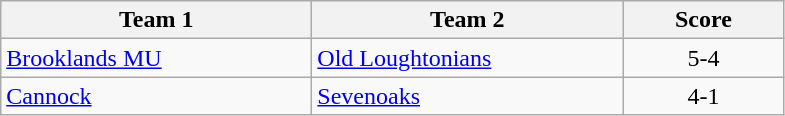<table class="wikitable" style="font-size: 100%">
<tr>
<th width=200>Team 1</th>
<th width=200>Team 2</th>
<th width=100>Score</th>
</tr>
<tr>
<td><a href='#'>Brooklands MU</a></td>
<td><a href='#'>Old Loughtonians</a></td>
<td align=center>5-4</td>
</tr>
<tr>
<td><a href='#'>Cannock</a></td>
<td><a href='#'>Sevenoaks</a></td>
<td align=center>4-1</td>
</tr>
</table>
